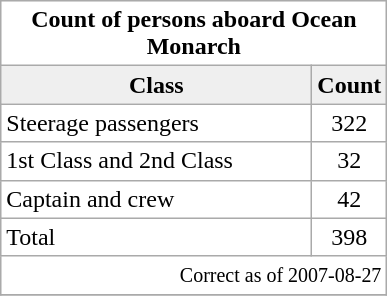<table class="wikitable" style="float:left; margin-right:15px; text-align: center;">
<tr>
<td colspan="10" style="background:#FFFFFF;" cellpadding="0" cellspacing="0"><strong>Count of persons aboard Ocean Monarch</strong></td>
</tr>
<tr>
<th style="background:#efefef;" width="200">Class</th>
<th style="background:#efefef;" width="20">Count</th>
</tr>
<tr style="background:#ffffff;" align=center>
<td align=left>Steerage passengers</td>
<td>322</td>
</tr>
<tr style="background:#ffffff;" align=center>
<td align=left>1st Class and 2nd Class</td>
<td>32</td>
</tr>
<tr style="background:#ffffff;" align=center>
<td align=left>Captain and crew</td>
<td>42</td>
</tr>
<tr style="background:#ffffff;" align=center>
<td align=left>Total</td>
<td>398</td>
</tr>
<tr>
<td colspan="10" align="right" style="background:#FFFFFF;" cellpadding="0" cellspacing="0"><small>Correct as of 2007-08-27</small></td>
</tr>
<tr>
</tr>
</table>
